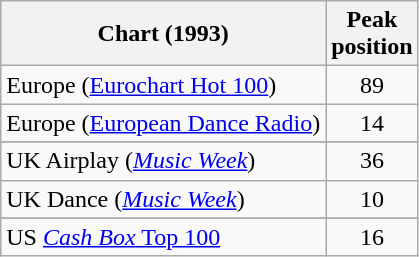<table class="wikitable sortable">
<tr>
<th>Chart (1993)</th>
<th>Peak<br>position</th>
</tr>
<tr>
<td>Europe (<a href='#'>Eurochart Hot 100</a>)</td>
<td align="center">89</td>
</tr>
<tr>
<td>Europe (<a href='#'>European Dance Radio</a>)</td>
<td align="center">14</td>
</tr>
<tr>
</tr>
<tr>
<td>UK Airplay (<em><a href='#'>Music Week</a></em>)</td>
<td align="center">36</td>
</tr>
<tr>
<td>UK Dance (<em><a href='#'>Music Week</a></em>)</td>
<td align="center">10</td>
</tr>
<tr>
</tr>
<tr>
</tr>
<tr>
</tr>
<tr>
</tr>
<tr>
<td>US <a href='#'><em>Cash Box</em> Top 100</a></td>
<td align="center">16</td>
</tr>
</table>
